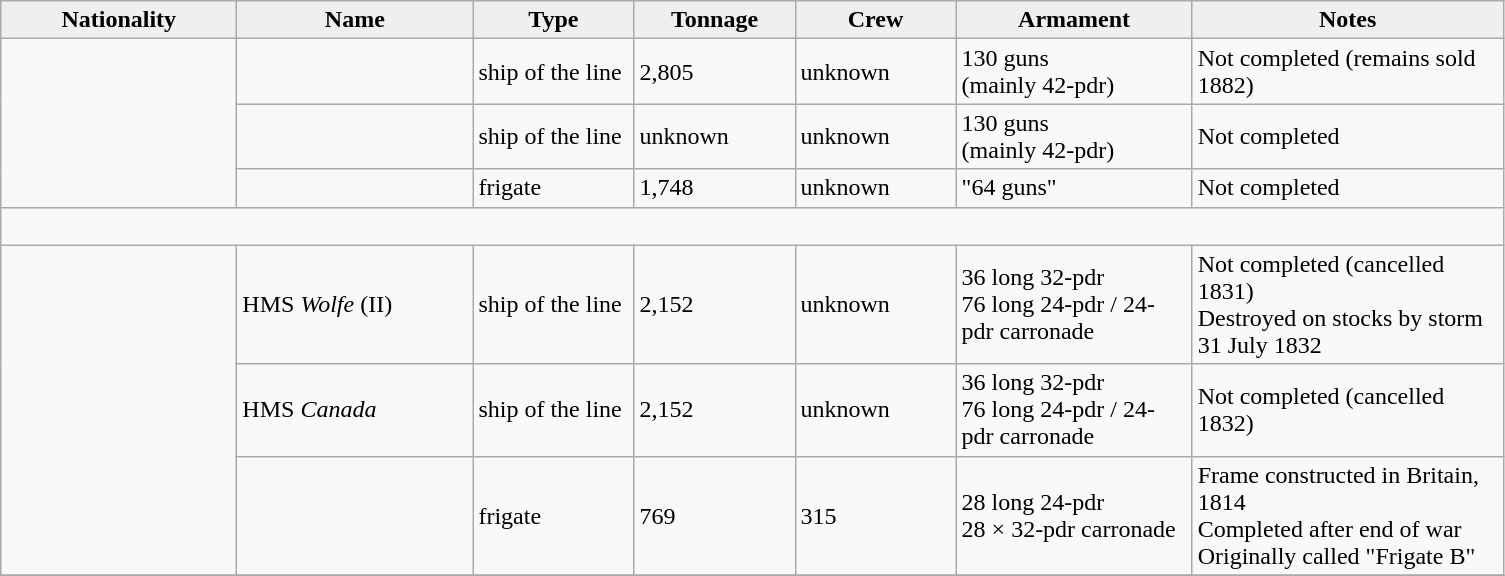<table class="wikitable">
<tr>
<th style="background:#efefef;"><strong>Nationality</strong></th>
<th style="background:#efefef;"><strong>Name</strong></th>
<th style="background:#efefef;"><strong>Type</strong></th>
<th style="background:#efefef;"><strong>Tonnage</strong></th>
<th style="background:#efefef;"><strong>Crew</strong></th>
<th style="background:#efefef;"><strong>Armament</strong></th>
<th style="background:#efefef;"><strong>Notes</strong></th>
</tr>
<tr>
<td width="150pt" rowspan=3></td>
<td width="150pt"></td>
<td width="100pt">ship of the line</td>
<td width="100pt">2,805</td>
<td width="100pt">unknown</td>
<td width="150pt">130 guns<br>(mainly 42-pdr)</td>
<td width="200pt">Not completed (remains sold 1882)</td>
</tr>
<tr>
<td></td>
<td>ship of the line</td>
<td>unknown</td>
<td>unknown</td>
<td>130 guns<br>(mainly 42-pdr)</td>
<td>Not completed</td>
</tr>
<tr>
<td></td>
<td>frigate</td>
<td>1,748</td>
<td>unknown</td>
<td>"64 guns"</td>
<td>Not completed</td>
</tr>
<tr>
<td colspan=7> </td>
</tr>
<tr>
<td rowspan=3></td>
<td>HMS <em>Wolfe</em> (II)</td>
<td>ship of the line</td>
<td>2,152</td>
<td>unknown</td>
<td>36 long 32-pdr<br>76 long 24-pdr / 24-pdr carronade</td>
<td>Not completed (cancelled 1831)<br>Destroyed on stocks by storm 31 July 1832</td>
</tr>
<tr>
<td>HMS <em>Canada</em></td>
<td>ship of the line</td>
<td>2,152</td>
<td>unknown</td>
<td>36 long 32-pdr<br>76 long 24-pdr / 24-pdr carronade</td>
<td>Not completed (cancelled 1832)</td>
</tr>
<tr>
<td></td>
<td>frigate</td>
<td>769</td>
<td>315</td>
<td>28 long 24-pdr<br>28 × 32-pdr carronade</td>
<td>Frame constructed in Britain, 1814<br>Completed after end of war<br>Originally called "Frigate B"</td>
</tr>
<tr>
</tr>
</table>
